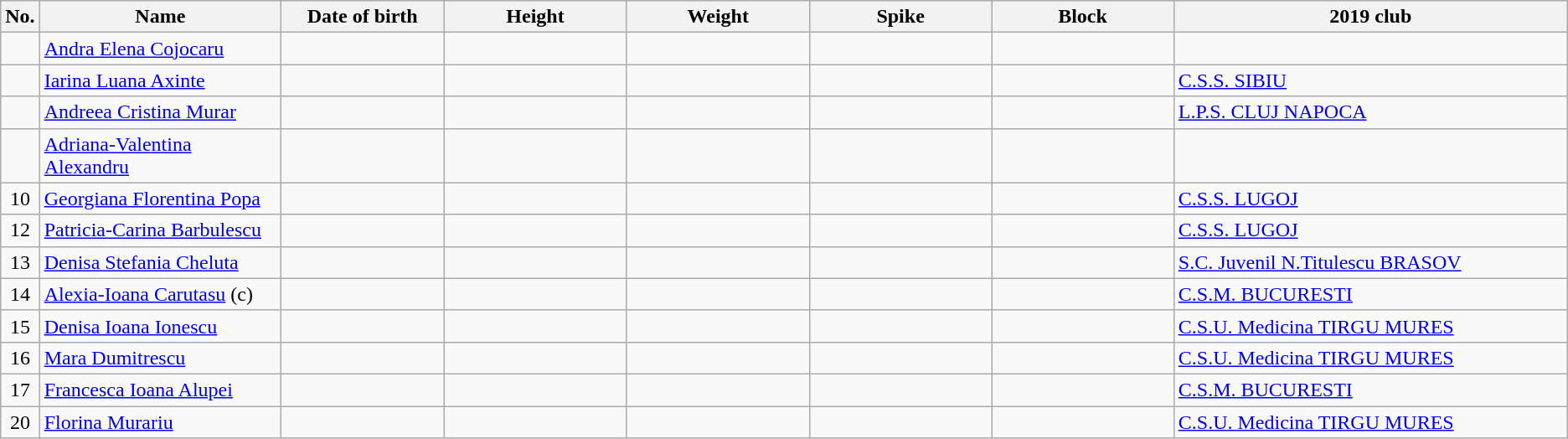<table class="wikitable sortable" style="font-size:100%; text-align:center;">
<tr>
<th>No.</th>
<th style="width:12em">Name</th>
<th style="width:8em">Date of birth</th>
<th style="width:9em">Height</th>
<th style="width:9em">Weight</th>
<th style="width:9em">Spike</th>
<th style="width:9em">Block</th>
<th style="width:20em">2019 club</th>
</tr>
<tr>
<td></td>
<td align=left><a href='#'>Andra Elena Cojocaru</a></td>
<td align=right></td>
<td></td>
<td></td>
<td></td>
<td></td>
<td align=left></td>
</tr>
<tr>
<td></td>
<td align=left><a href='#'>Iarina Luana Axinte</a></td>
<td align=right></td>
<td></td>
<td></td>
<td></td>
<td></td>
<td align=left> <a href='#'>C.S.S. SIBIU</a></td>
</tr>
<tr>
<td></td>
<td align=left><a href='#'>Andreea Cristina Murar</a></td>
<td align=right></td>
<td></td>
<td></td>
<td></td>
<td></td>
<td align=left> <a href='#'>L.P.S. CLUJ NAPOCA</a></td>
</tr>
<tr>
<td></td>
<td align=left><a href='#'>Adriana-Valentina Alexandru</a></td>
<td align=right></td>
<td></td>
<td></td>
<td></td>
<td></td>
<td align=left></td>
</tr>
<tr>
<td>10</td>
<td align=left><a href='#'>Georgiana Florentina Popa</a></td>
<td align=right></td>
<td></td>
<td></td>
<td></td>
<td></td>
<td align=left> <a href='#'>C.S.S. LUGOJ</a></td>
</tr>
<tr>
<td>12</td>
<td align=left><a href='#'>Patricia-Carina Barbulescu</a></td>
<td align=right></td>
<td></td>
<td></td>
<td></td>
<td></td>
<td align=left> <a href='#'>C.S.S. LUGOJ</a></td>
</tr>
<tr>
<td>13</td>
<td align=left><a href='#'>Denisa Stefania Cheluta</a></td>
<td align=right></td>
<td></td>
<td></td>
<td></td>
<td></td>
<td align=left> <a href='#'>S.C. Juvenil N.Titulescu BRASOV</a></td>
</tr>
<tr>
<td>14</td>
<td align=left><a href='#'>Alexia-Ioana Carutasu</a> (c)</td>
<td align=right></td>
<td></td>
<td></td>
<td></td>
<td></td>
<td align=left> <a href='#'>C.S.M. BUCURESTI</a></td>
</tr>
<tr>
<td>15</td>
<td align=left><a href='#'>Denisa Ioana Ionescu</a></td>
<td align=right></td>
<td></td>
<td></td>
<td></td>
<td></td>
<td align=left> <a href='#'>C.S.U. Medicina TIRGU MURES</a></td>
</tr>
<tr>
<td>16</td>
<td align=left><a href='#'>Mara Dumitrescu</a></td>
<td align=right></td>
<td></td>
<td></td>
<td></td>
<td></td>
<td align=left> <a href='#'>C.S.U. Medicina TIRGU MURES</a></td>
</tr>
<tr>
<td>17</td>
<td align=left><a href='#'>Francesca Ioana Alupei</a></td>
<td align=right></td>
<td></td>
<td></td>
<td></td>
<td></td>
<td align=left> <a href='#'>C.S.M. BUCURESTI</a></td>
</tr>
<tr>
<td>20</td>
<td align=left><a href='#'>Florina Murariu</a></td>
<td align=right></td>
<td></td>
<td></td>
<td></td>
<td></td>
<td align=left> <a href='#'>C.S.U. Medicina TIRGU MURES</a></td>
</tr>
</table>
